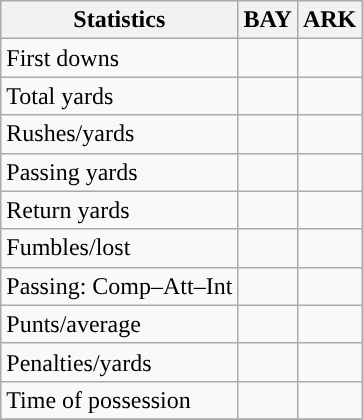<table class="wikitable" style="float: left;">
<tr>
<th>Statistics</th>
<th>BAY</th>
<th>ARK</th>
</tr>
<tr>
<td>First downs</td>
<td></td>
<td></td>
</tr>
<tr>
<td>Total yards</td>
<td></td>
<td></td>
</tr>
<tr>
<td>Rushes/yards</td>
<td></td>
<td></td>
</tr>
<tr>
<td>Passing yards</td>
<td></td>
<td></td>
</tr>
<tr>
<td>Return yards</td>
<td></td>
<td></td>
</tr>
<tr>
<td>Fumbles/lost</td>
<td></td>
<td></td>
</tr>
<tr>
<td>Passing: Comp–Att–Int</td>
<td></td>
<td></td>
</tr>
<tr>
<td>Punts/average</td>
<td></td>
<td></td>
</tr>
<tr>
<td>Penalties/yards</td>
<td></td>
<td></td>
</tr>
<tr>
<td>Time of possession</td>
<td></td>
<td></td>
</tr>
<tr>
</tr>
</table>
